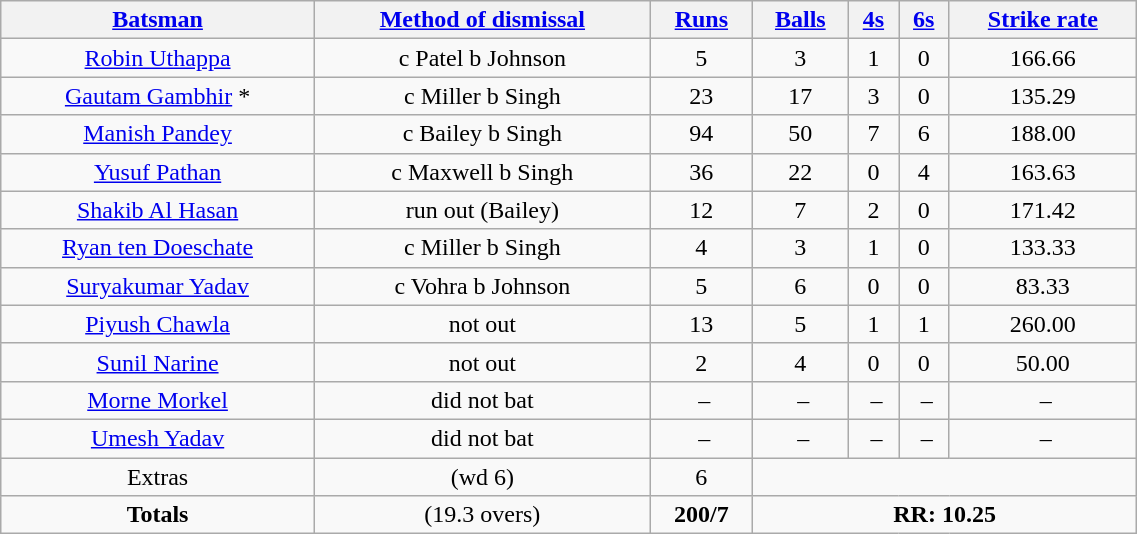<table border="1" cellpadding="1" cellspacing="0" style="border: gray solid 1px; border-collapse: collapse; text-align: center; width: 60%;" class=wikitable>
<tr>
<th><a href='#'>Batsman</a></th>
<th><a href='#'>Method of dismissal</a></th>
<th><a href='#'>Runs</a></th>
<th><a href='#'>Balls</a></th>
<th><a href='#'>4s</a></th>
<th><a href='#'>6s</a></th>
<th><a href='#'>Strike rate</a></th>
</tr>
<tr>
<td><a href='#'>Robin Uthappa</a> </td>
<td>c Patel b Johnson</td>
<td>5</td>
<td>3</td>
<td>1</td>
<td>0</td>
<td>166.66</td>
</tr>
<tr>
<td><a href='#'>Gautam Gambhir</a> *</td>
<td>c Miller b Singh</td>
<td>23</td>
<td>17</td>
<td>3</td>
<td>0</td>
<td>135.29</td>
</tr>
<tr>
<td><a href='#'>Manish Pandey</a></td>
<td>c Bailey b Singh</td>
<td>94</td>
<td>50</td>
<td>7</td>
<td>6</td>
<td>188.00</td>
</tr>
<tr>
<td><a href='#'>Yusuf Pathan</a></td>
<td>c Maxwell b Singh</td>
<td>36</td>
<td>22</td>
<td>0</td>
<td>4</td>
<td>163.63</td>
</tr>
<tr>
<td><a href='#'>Shakib Al Hasan</a></td>
<td>run out (Bailey)</td>
<td>12</td>
<td>7</td>
<td>2</td>
<td>0</td>
<td>171.42</td>
</tr>
<tr>
<td><a href='#'>Ryan ten Doeschate</a></td>
<td>c Miller b Singh</td>
<td>4</td>
<td>3</td>
<td>1</td>
<td>0</td>
<td>133.33</td>
</tr>
<tr>
<td><a href='#'>Suryakumar Yadav</a></td>
<td>c Vohra b Johnson</td>
<td>5</td>
<td>6</td>
<td>0</td>
<td>0</td>
<td>83.33</td>
</tr>
<tr>
<td><a href='#'>Piyush Chawla</a></td>
<td>not out</td>
<td>13</td>
<td>5</td>
<td>1</td>
<td>1</td>
<td>260.00</td>
</tr>
<tr>
<td><a href='#'>Sunil Narine</a></td>
<td>not out</td>
<td>2</td>
<td>4</td>
<td>0</td>
<td>0</td>
<td>50.00</td>
</tr>
<tr>
<td><a href='#'>Morne Morkel</a></td>
<td>did not bat</td>
<td> –</td>
<td> –</td>
<td> –</td>
<td> –</td>
<td> –</td>
</tr>
<tr>
<td><a href='#'>Umesh Yadav</a></td>
<td>did not bat</td>
<td> –</td>
<td> –</td>
<td> –</td>
<td> –</td>
<td> –</td>
</tr>
<tr>
<td>Extras</td>
<td>(wd 6)</td>
<td>6</td>
<td colspan="4"></td>
</tr>
<tr>
<td><strong>Totals</strong></td>
<td>(19.3 overs)</td>
<td><strong>200/7</strong></td>
<td colspan="4"><strong>RR: 10.25</strong></td>
</tr>
</table>
